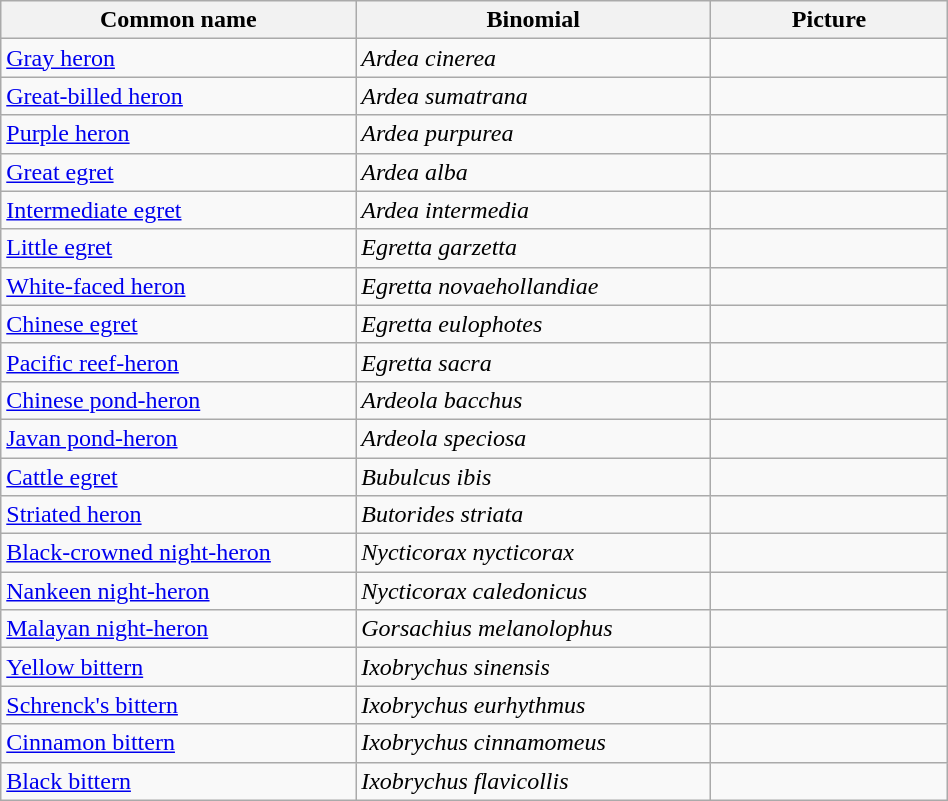<table width=50% class="wikitable">
<tr>
<th width=30%>Common name</th>
<th width=30%>Binomial</th>
<th width=20%>Picture</th>
</tr>
<tr>
<td><a href='#'>Gray heron</a></td>
<td><em>Ardea cinerea</em></td>
<td></td>
</tr>
<tr>
<td><a href='#'>Great-billed heron</a></td>
<td><em>Ardea sumatrana</em></td>
<td></td>
</tr>
<tr>
<td><a href='#'>Purple heron</a></td>
<td><em>Ardea purpurea</em></td>
<td></td>
</tr>
<tr>
<td><a href='#'>Great egret</a></td>
<td><em>Ardea alba</em></td>
<td></td>
</tr>
<tr>
<td><a href='#'>Intermediate egret</a></td>
<td><em>Ardea intermedia</em></td>
<td></td>
</tr>
<tr>
<td><a href='#'>Little egret</a></td>
<td><em>Egretta garzetta</em></td>
<td></td>
</tr>
<tr>
<td><a href='#'>White-faced heron</a></td>
<td><em>Egretta novaehollandiae</em></td>
<td></td>
</tr>
<tr>
<td><a href='#'>Chinese egret</a></td>
<td><em>Egretta eulophotes</em></td>
<td></td>
</tr>
<tr>
<td><a href='#'>Pacific reef-heron</a></td>
<td><em>Egretta sacra</em></td>
<td></td>
</tr>
<tr>
<td><a href='#'>Chinese pond-heron</a></td>
<td><em>Ardeola bacchus</em></td>
<td></td>
</tr>
<tr>
<td><a href='#'>Javan pond-heron</a></td>
<td><em>Ardeola speciosa</em></td>
<td></td>
</tr>
<tr>
<td><a href='#'>Cattle egret</a></td>
<td><em>Bubulcus ibis</em></td>
<td></td>
</tr>
<tr>
<td><a href='#'>Striated heron</a></td>
<td><em>Butorides striata</em></td>
<td></td>
</tr>
<tr>
<td><a href='#'>Black-crowned night-heron</a></td>
<td><em>Nycticorax nycticorax</em></td>
<td></td>
</tr>
<tr>
<td><a href='#'>Nankeen night-heron</a></td>
<td><em>Nycticorax caledonicus</em></td>
<td></td>
</tr>
<tr>
<td><a href='#'>Malayan night-heron</a></td>
<td><em>Gorsachius melanolophus</em></td>
<td></td>
</tr>
<tr>
<td><a href='#'>Yellow bittern</a></td>
<td><em>Ixobrychus sinensis</em></td>
<td></td>
</tr>
<tr>
<td><a href='#'>Schrenck's bittern</a></td>
<td><em>Ixobrychus eurhythmus</em></td>
<td></td>
</tr>
<tr>
<td><a href='#'>Cinnamon bittern</a></td>
<td><em>Ixobrychus cinnamomeus</em></td>
<td></td>
</tr>
<tr>
<td><a href='#'>Black bittern</a></td>
<td><em>Ixobrychus flavicollis</em></td>
<td></td>
</tr>
</table>
